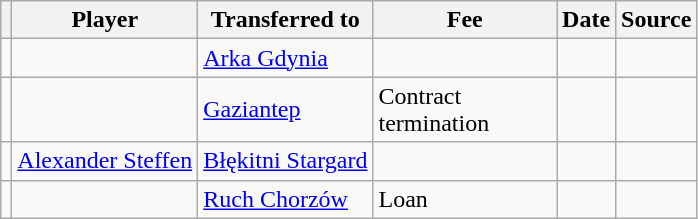<table class="wikitable plainrowheaders sortable">
<tr>
<th></th>
<th scope="col">Player</th>
<th>Transferred to</th>
<th style="width: 115px;">Fee</th>
<th scope="col">Date</th>
<th scope="col">Source</th>
</tr>
<tr>
<td align="center"></td>
<td> </td>
<td> <a href='#'>Arka Gdynia</a></td>
<td></td>
<td></td>
<td></td>
</tr>
<tr>
<td align="center"></td>
<td> </td>
<td> <a href='#'>Gaziantep</a></td>
<td>Contract termination</td>
<td></td>
<td></td>
</tr>
<tr>
<td align="center"></td>
<td> <a href='#'>Alexander Steffen</a></td>
<td> <a href='#'>Błękitni Stargard</a></td>
<td></td>
<td></td>
<td></td>
</tr>
<tr>
<td align="center"></td>
<td> </td>
<td> <a href='#'>Ruch Chorzów</a></td>
<td>Loan</td>
<td></td>
<td></td>
</tr>
</table>
